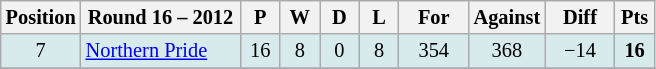<table class="wikitable" style="text-align:center; font-size:85%;">
<tr>
<th width=40 abbr="Position">Position</th>
<th width=100>Round 16 – 2012</th>
<th width=20 abbr="Played">P</th>
<th width=20 abbr="Won">W</th>
<th width=20 abbr="Drawn">D</th>
<th width=20 abbr="Lost">L</th>
<th width=40 abbr="Points for">For</th>
<th width=40 abbr="Points against">Against</th>
<th width=40 abbr="Points difference">Diff</th>
<th width=20 abbr="Points">Pts</th>
</tr>
<tr style="background: #d7ebed;">
<td>7</td>
<td style="text-align:left;"> <a href='#'>Northern Pride</a></td>
<td>16</td>
<td>8</td>
<td>0</td>
<td>8</td>
<td>354</td>
<td>368</td>
<td>−14</td>
<td><strong>16</strong></td>
</tr>
<tr>
</tr>
</table>
